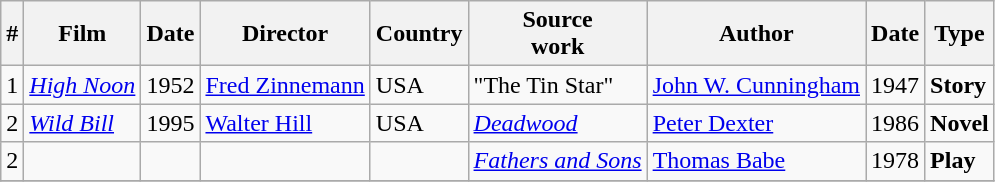<table class="wikitable">
<tr>
<th>#</th>
<th>Film</th>
<th>Date</th>
<th>Director</th>
<th>Country</th>
<th>Source<br>work</th>
<th>Author</th>
<th>Date</th>
<th>Type</th>
</tr>
<tr>
<td>1</td>
<td><em><a href='#'>High Noon</a></em></td>
<td>1952</td>
<td><a href='#'>Fred Zinnemann</a></td>
<td>USA</td>
<td>"The Tin Star"</td>
<td><a href='#'>John W. Cunningham</a></td>
<td>1947</td>
<td><strong>Story</strong></td>
</tr>
<tr>
<td>2</td>
<td><em><a href='#'>Wild Bill</a></em></td>
<td>1995</td>
<td><a href='#'>Walter Hill</a></td>
<td>USA</td>
<td><em><a href='#'>Deadwood</a></em></td>
<td><a href='#'>Peter Dexter</a></td>
<td>1986</td>
<td><strong>Novel</strong></td>
</tr>
<tr>
<td>2</td>
<td></td>
<td></td>
<td></td>
<td></td>
<td><em><a href='#'>Fathers and Sons</a></em></td>
<td><a href='#'>Thomas Babe</a></td>
<td>1978</td>
<td><strong>Play</strong></td>
</tr>
<tr>
</tr>
</table>
